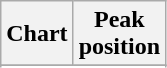<table class="wikitable plainrowheaders sortable" style="text-align:center;" border="1">
<tr>
<th scope="col">Chart</th>
<th scope="col">Peak<br>position</th>
</tr>
<tr>
</tr>
<tr>
</tr>
</table>
